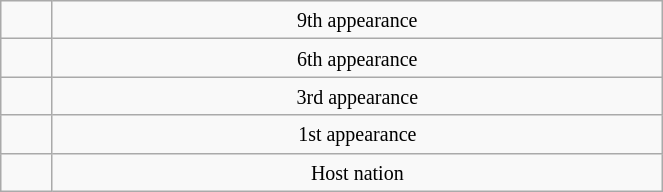<table class="wikitable" width=35%>
<tr align=center>
<td></td>
<td><small>9th appearance</small></td>
</tr>
<tr align=center>
<td></td>
<td><small>6th appearance</small></td>
</tr>
<tr align=center>
<td></td>
<td><small>3rd appearance</small></td>
</tr>
<tr align=center>
<td></td>
<td><small>1st appearance</small></td>
</tr>
<tr align=center>
<td></td>
<td><small>Host nation</small></td>
</tr>
</table>
